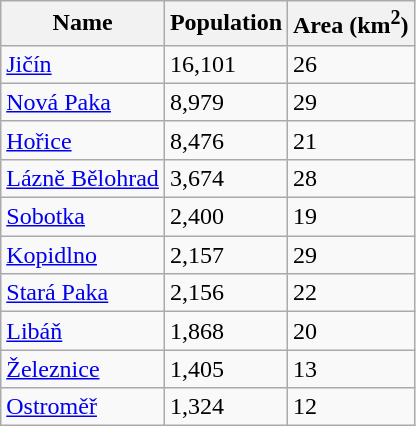<table class="wikitable sortable">
<tr>
<th>Name</th>
<th>Population</th>
<th>Area (km<sup>2</sup>)</th>
</tr>
<tr>
<td><a href='#'>Jičín</a></td>
<td>16,101</td>
<td>26</td>
</tr>
<tr>
<td><a href='#'>Nová Paka</a></td>
<td>8,979</td>
<td>29</td>
</tr>
<tr>
<td><a href='#'>Hořice</a></td>
<td>8,476</td>
<td>21</td>
</tr>
<tr>
<td><a href='#'>Lázně Bělohrad</a></td>
<td>3,674</td>
<td>28</td>
</tr>
<tr>
<td><a href='#'>Sobotka</a></td>
<td>2,400</td>
<td>19</td>
</tr>
<tr>
<td><a href='#'>Kopidlno</a></td>
<td>2,157</td>
<td>29</td>
</tr>
<tr>
<td><a href='#'>Stará Paka</a></td>
<td>2,156</td>
<td>22</td>
</tr>
<tr>
<td><a href='#'>Libáň</a></td>
<td>1,868</td>
<td>20</td>
</tr>
<tr>
<td><a href='#'>Železnice</a></td>
<td>1,405</td>
<td>13</td>
</tr>
<tr>
<td><a href='#'>Ostroměř</a></td>
<td>1,324</td>
<td>12</td>
</tr>
</table>
